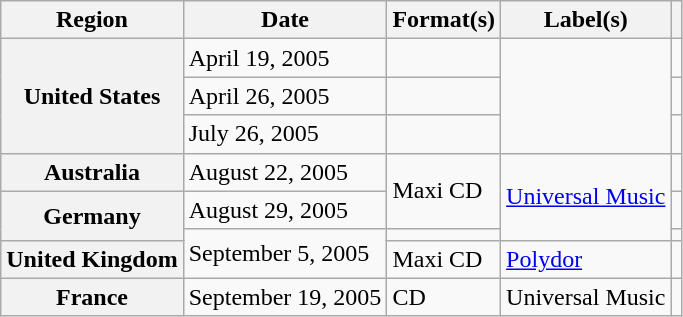<table class="wikitable plainrowheaders">
<tr>
<th scope="col">Region</th>
<th scope="col">Date</th>
<th scope="col">Format(s)</th>
<th scope="col">Label(s)</th>
<th scope="col"></th>
</tr>
<tr>
<th scope="row" rowspan="3">United States</th>
<td>April 19, 2005</td>
<td></td>
<td rowspan="3"></td>
<td></td>
</tr>
<tr>
<td>April 26, 2005</td>
<td></td>
<td></td>
</tr>
<tr>
<td>July 26, 2005</td>
<td></td>
<td></td>
</tr>
<tr>
<th scope="row">Australia</th>
<td>August 22, 2005</td>
<td rowspan="2">Maxi CD</td>
<td rowspan="3"><a href='#'>Universal Music</a></td>
<td></td>
</tr>
<tr>
<th scope="row" rowspan="2">Germany</th>
<td>August 29, 2005</td>
<td></td>
</tr>
<tr>
<td rowspan="2">September 5, 2005</td>
<td></td>
<td></td>
</tr>
<tr>
<th scope="row">United Kingdom</th>
<td>Maxi CD</td>
<td><a href='#'>Polydor</a></td>
<td></td>
</tr>
<tr>
<th scope="row">France</th>
<td>September 19, 2005</td>
<td>CD</td>
<td>Universal Music</td>
<td></td>
</tr>
</table>
